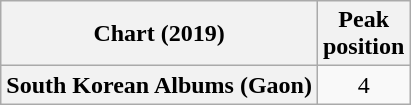<table class="wikitable plainrowheaders" style="text-align:center">
<tr>
<th scope="col">Chart (2019)</th>
<th scope="col">Peak<br>position</th>
</tr>
<tr>
<th scope="row">South Korean Albums (Gaon)</th>
<td>4</td>
</tr>
</table>
